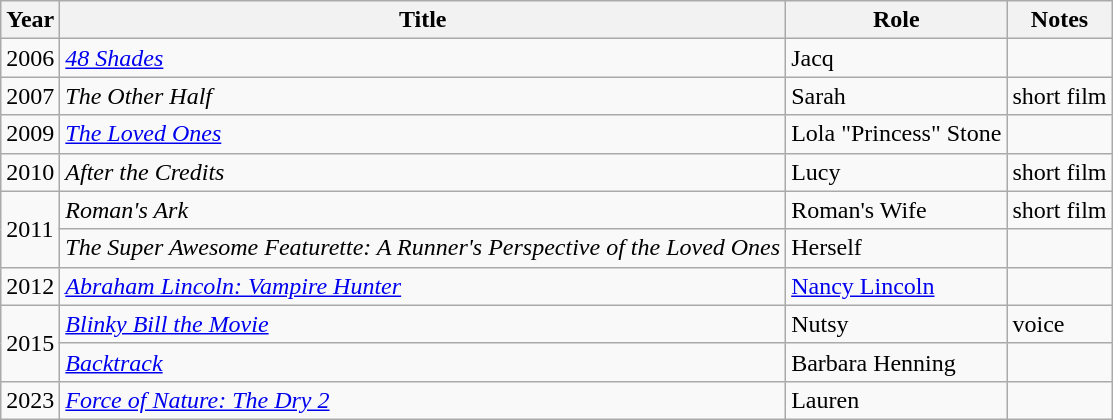<table class="wikitable sortable">
<tr>
<th>Year</th>
<th>Title</th>
<th>Role</th>
<th>Notes</th>
</tr>
<tr>
<td>2006</td>
<td><em><a href='#'>48 Shades</a></em></td>
<td>Jacq</td>
<td></td>
</tr>
<tr>
<td>2007</td>
<td><em>The Other Half</em></td>
<td>Sarah</td>
<td>short film</td>
</tr>
<tr>
<td>2009</td>
<td><em><a href='#'>The Loved Ones</a></em></td>
<td>Lola "Princess" Stone</td>
<td></td>
</tr>
<tr>
<td>2010</td>
<td><em>After the Credits</em></td>
<td>Lucy</td>
<td>short film</td>
</tr>
<tr>
<td rowspan="2">2011</td>
<td><em>Roman's Ark</em></td>
<td>Roman's Wife</td>
<td>short film</td>
</tr>
<tr>
<td><em>The Super Awesome Featurette: A Runner's Perspective of the Loved Ones</em></td>
<td>Herself</td>
<td></td>
</tr>
<tr>
<td>2012</td>
<td><em><a href='#'>Abraham Lincoln: Vampire Hunter</a></em></td>
<td><a href='#'>Nancy Lincoln</a></td>
<td></td>
</tr>
<tr>
<td rowspan="2">2015</td>
<td><em><a href='#'>Blinky Bill the Movie</a></em></td>
<td>Nutsy</td>
<td>voice</td>
</tr>
<tr>
<td><em><a href='#'>Backtrack</a></em></td>
<td>Barbara Henning</td>
<td></td>
</tr>
<tr>
<td>2023</td>
<td><em><a href='#'>Force of Nature: The Dry 2</a></em></td>
<td>Lauren</td>
<td></td>
</tr>
</table>
